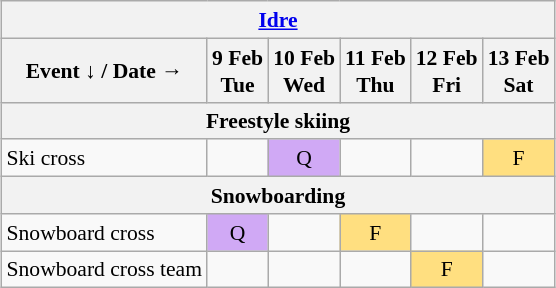<table class="wikitable" style="margin:0.5em auto; font-size:90%; line-height:1.25em; text-align:center">
<tr>
<th colspan=6> <a href='#'>Idre</a></th>
</tr>
<tr>
<th>Event ↓ / Date →</th>
<th>9 Feb<br>Tue</th>
<th>10 Feb<br>Wed</th>
<th>11 Feb<br>Thu</th>
<th>12 Feb<br>Fri</th>
<th>13 Feb<br>Sat</th>
</tr>
<tr>
<th colspan=6>Freestyle skiing</th>
</tr>
<tr>
<td style="text-align:left;">Ski cross</td>
<td></td>
<td style="background-color:#D0A9F5;">Q</td>
<td></td>
<td></td>
<td style="background-color:#FFDF80;">F</td>
</tr>
<tr>
<th colspan=6>Snowboarding</th>
</tr>
<tr>
<td style="text-align:left;">Snowboard cross</td>
<td style="background-color:#D0A9F5;">Q</td>
<td></td>
<td style="background-color:#FFDF80;">F</td>
<td></td>
<td></td>
</tr>
<tr>
<td style="text-align:left;">Snowboard cross team</td>
<td></td>
<td></td>
<td></td>
<td style="background-color:#FFDF80;">F</td>
<td></td>
</tr>
</table>
